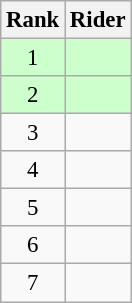<table class="wikitable" style="font-size:95%" style="width:25em;">
<tr>
<th>Rank</th>
<th>Rider</th>
</tr>
<tr bgcolor=ccffcc>
<td align=center>1</td>
<td></td>
</tr>
<tr bgcolor=ccffcc>
<td align=center>2</td>
<td></td>
</tr>
<tr>
<td align=center>3</td>
<td></td>
</tr>
<tr>
<td align=center>4</td>
<td></td>
</tr>
<tr>
<td align=center>5</td>
<td></td>
</tr>
<tr>
<td align=center>6</td>
<td></td>
</tr>
<tr>
<td align=center>7</td>
<td></td>
</tr>
</table>
